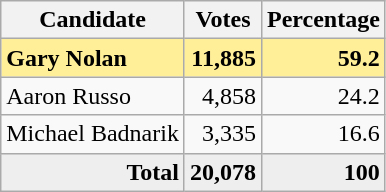<table class="wikitable" style="text-align:right;">
<tr>
<th>Candidate</th>
<th>Votes</th>
<th>Percentage</th>
</tr>
<tr style="background:#ffef99;">
<td style="text-align:left;"><strong>Gary Nolan</strong></td>
<td><strong>11,885</strong></td>
<td><strong>59.2</strong></td>
</tr>
<tr>
<td style="text-align:left;">Aaron Russo</td>
<td>4,858</td>
<td>24.2</td>
</tr>
<tr>
<td style="text-align:left;">Michael Badnarik</td>
<td>3,335</td>
<td>16.6</td>
</tr>
<tr style="background:#eee;">
<td style="margin-right:0.50px"><strong>Total</strong></td>
<td style="margin-right:0.50px"><strong>20,078</strong></td>
<td style="margin-right:0.50px"><strong>100</strong></td>
</tr>
</table>
